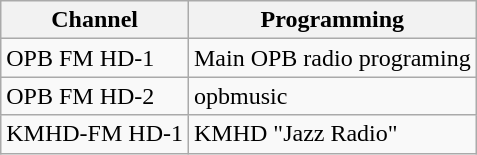<table class="wikitable">
<tr>
<th>Channel</th>
<th>Programming</th>
</tr>
<tr>
<td>OPB FM HD-1</td>
<td>Main OPB radio programing</td>
</tr>
<tr>
<td>OPB FM HD-2</td>
<td>opbmusic</td>
</tr>
<tr>
<td>KMHD-FM HD-1</td>
<td>KMHD "Jazz Radio"</td>
</tr>
</table>
